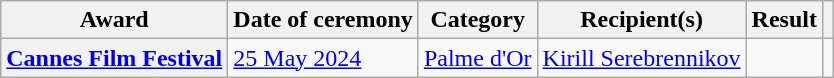<table class="wikitable sortable plainrowheaders">
<tr>
<th scope="col">Award</th>
<th scope="col">Date of ceremony</th>
<th scope="col">Category</th>
<th scope="col">Recipient(s)</th>
<th scope="col">Result</th>
<th scope="col" class="unsortable"></th>
</tr>
<tr>
<th scope="row"><a href='#'>Cannes Film Festival</a></th>
<td><a href='#'>25 May 2024</a></td>
<td><a href='#'>Palme d'Or</a></td>
<td><a href='#'>Kirill Serebrennikov</a></td>
<td></td>
<td align="center"></td>
</tr>
</table>
